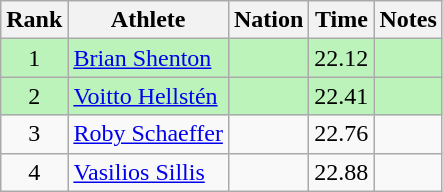<table class="wikitable sortable" style="text-align:center">
<tr>
<th>Rank</th>
<th>Athlete</th>
<th>Nation</th>
<th>Time</th>
<th>Notes</th>
</tr>
<tr bgcolor=bbf3bb>
<td>1</td>
<td align=left><a href='#'>Brian Shenton</a></td>
<td align=left></td>
<td>22.12</td>
<td></td>
</tr>
<tr bgcolor=bbf3bb>
<td>2</td>
<td align=left><a href='#'>Voitto Hellstén</a></td>
<td align=left></td>
<td>22.41</td>
<td></td>
</tr>
<tr>
<td>3</td>
<td align=left><a href='#'>Roby Schaeffer</a></td>
<td align=left></td>
<td>22.76</td>
<td></td>
</tr>
<tr>
<td>4</td>
<td align=left><a href='#'>Vasilios Sillis</a></td>
<td align=left></td>
<td>22.88</td>
<td></td>
</tr>
</table>
